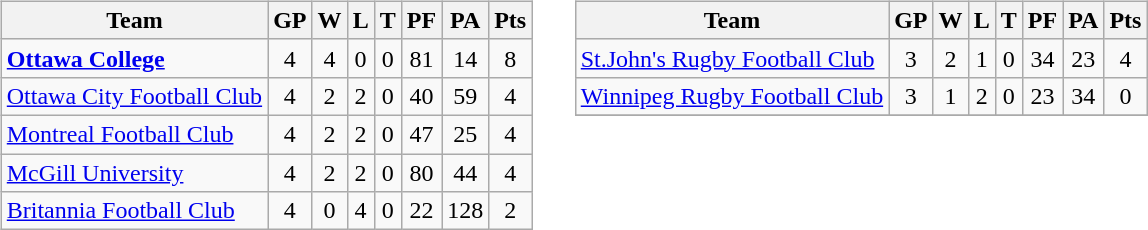<table cellspacing="10">
<tr>
<td valign="top"><br><table class="wikitable">
<tr>
<th>Team</th>
<th>GP</th>
<th>W</th>
<th>L</th>
<th>T</th>
<th>PF</th>
<th>PA</th>
<th>Pts</th>
</tr>
<tr align="center">
<td align="left"><strong><a href='#'>Ottawa College</a></strong></td>
<td>4</td>
<td>4</td>
<td>0</td>
<td>0</td>
<td>81</td>
<td>14</td>
<td>8</td>
</tr>
<tr align="center">
<td align="left"><a href='#'>Ottawa City Football Club</a></td>
<td>4</td>
<td>2</td>
<td>2</td>
<td>0</td>
<td>40</td>
<td>59</td>
<td>4</td>
</tr>
<tr align="center">
<td align="left"><a href='#'>Montreal Football Club</a></td>
<td>4</td>
<td>2</td>
<td>2</td>
<td>0</td>
<td>47</td>
<td>25</td>
<td>4</td>
</tr>
<tr align="center">
<td align="left"><a href='#'>McGill University</a></td>
<td>4</td>
<td>2</td>
<td>2</td>
<td>0</td>
<td>80</td>
<td>44</td>
<td>4</td>
</tr>
<tr align="center">
<td align="left"><a href='#'>Britannia Football Club</a></td>
<td>4</td>
<td>0</td>
<td>4</td>
<td>0</td>
<td>22</td>
<td>128</td>
<td>2</td>
</tr>
</table>
</td>
<td valign="top"><br><table class="wikitable">
<tr>
<th>Team</th>
<th>GP</th>
<th>W</th>
<th>L</th>
<th>T</th>
<th>PF</th>
<th>PA</th>
<th>Pts</th>
</tr>
<tr align="center">
<td align="left"><a href='#'>St.John's Rugby Football Club</a></td>
<td>3</td>
<td>2</td>
<td>1</td>
<td>0</td>
<td>34</td>
<td>23</td>
<td>4</td>
</tr>
<tr align="center">
<td align="left"><a href='#'>Winnipeg Rugby Football Club</a></td>
<td>3</td>
<td>1</td>
<td>2</td>
<td>0</td>
<td>23</td>
<td>34</td>
<td>0</td>
</tr>
<tr align="center">
</tr>
</table>
</td>
</tr>
</table>
